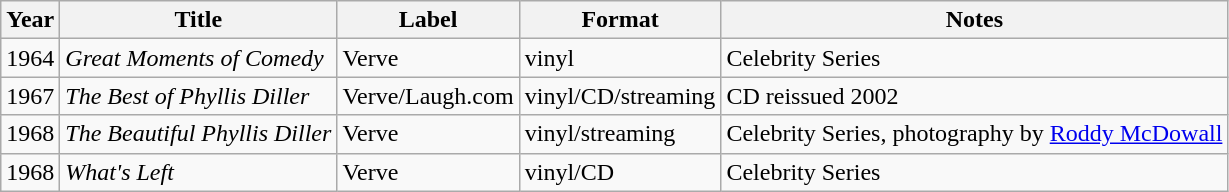<table class="wikitable sortable">
<tr>
<th>Year</th>
<th>Title</th>
<th>Label</th>
<th>Format</th>
<th>Notes</th>
</tr>
<tr>
<td>1964</td>
<td><em>Great Moments of Comedy</em></td>
<td>Verve</td>
<td>vinyl</td>
<td>Celebrity Series</td>
</tr>
<tr>
<td>1967</td>
<td><em>The Best of Phyllis Diller</em></td>
<td>Verve/Laugh.com</td>
<td>vinyl/CD/streaming</td>
<td>CD reissued 2002</td>
</tr>
<tr>
<td>1968</td>
<td><em>The Beautiful Phyllis Diller</em></td>
<td>Verve</td>
<td>vinyl/streaming</td>
<td>Celebrity Series, photography by <a href='#'>Roddy McDowall</a></td>
</tr>
<tr>
<td>1968</td>
<td><em>What's Left</em></td>
<td>Verve</td>
<td>vinyl/CD</td>
<td>Celebrity Series</td>
</tr>
</table>
